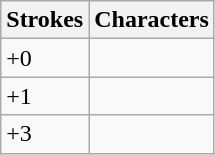<table class="wikitable">
<tr>
<th>Strokes</th>
<th>Characters</th>
</tr>
<tr --->
<td>+0</td>
<td style="font-size: large;"></td>
</tr>
<tr --->
<td>+1</td>
<td style="font-size: large;"></td>
</tr>
<tr --->
<td>+3</td>
<td style="font-size: large;"></td>
</tr>
</table>
